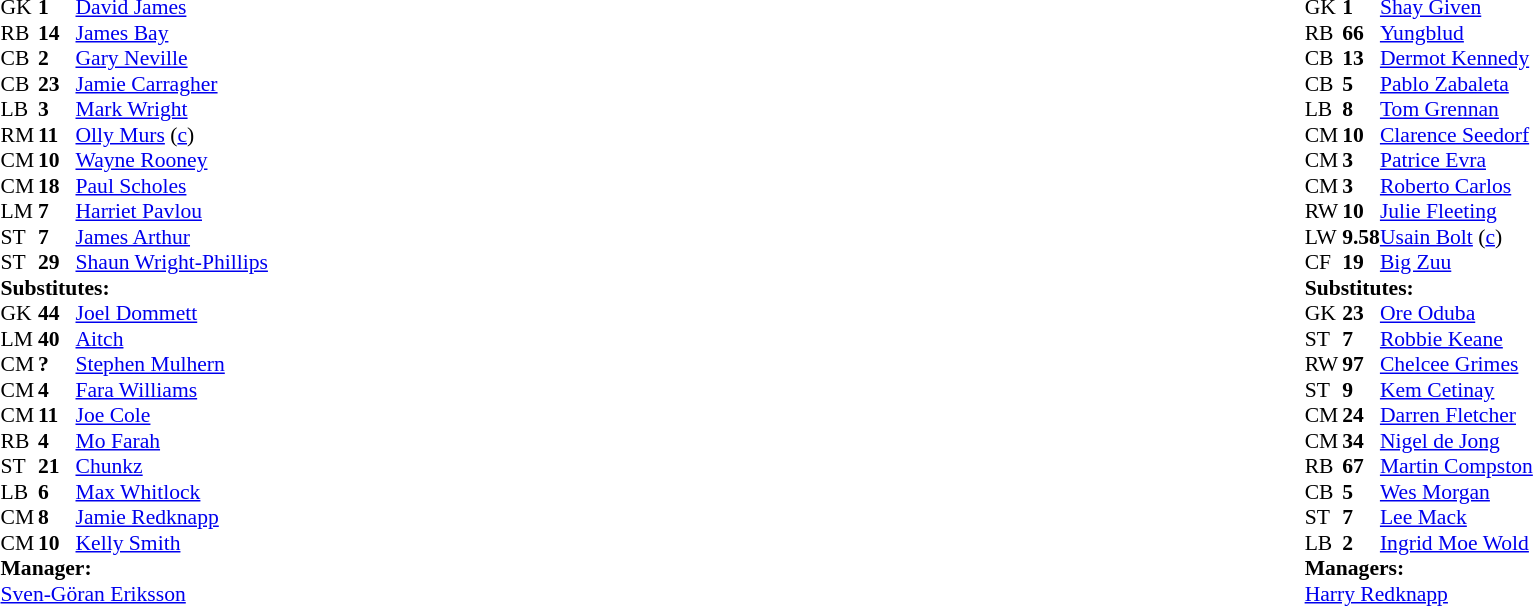<table width="100%">
<tr>
<td valign="top" width="50%"><br><table style="font-size: 90%" cellspacing="0" cellpadding="0">
<tr>
<th width=25></th>
<th width=25></th>
</tr>
<tr>
<td>GK</td>
<td><strong>1</strong></td>
<td><a href='#'>David James</a></td>
<td></td>
<td></td>
</tr>
<tr>
<td>RB</td>
<td><strong>14</strong></td>
<td><a href='#'>James Bay</a></td>
</tr>
<tr>
<td>CB</td>
<td><strong>2</strong></td>
<td><a href='#'>Gary Neville</a></td>
<td></td>
<td></td>
</tr>
<tr>
<td>CB</td>
<td><strong>23</strong></td>
<td><a href='#'>Jamie Carragher</a></td>
</tr>
<tr>
<td>LB</td>
<td><strong>3</strong></td>
<td><a href='#'>Mark Wright</a></td>
</tr>
<tr>
<td>RM</td>
<td><strong>11</strong></td>
<td><a href='#'>Olly Murs</a> (<a href='#'>c</a>)</td>
<td></td>
<td></td>
</tr>
<tr>
<td>CM</td>
<td><strong>10</strong></td>
<td><a href='#'>Wayne Rooney</a></td>
</tr>
<tr>
<td>CM</td>
<td><strong>18</strong></td>
<td><a href='#'>Paul Scholes</a></td>
<td></td>
<td></td>
</tr>
<tr>
<td>LM</td>
<td><strong>7</strong></td>
<td><a href='#'>Harriet Pavlou</a></td>
<td></td>
<td></td>
</tr>
<tr>
<td>ST</td>
<td><strong>7</strong></td>
<td><a href='#'>James Arthur</a></td>
<td></td>
<td></td>
</tr>
<tr>
<td>ST</td>
<td><strong>29</strong></td>
<td><a href='#'>Shaun Wright-Phillips</a></td>
<td></td>
<td></td>
</tr>
<tr>
<td colspan=3><strong>Substitutes:</strong></td>
</tr>
<tr>
<td>GK</td>
<td><strong>44</strong></td>
<td><a href='#'>Joel Dommett</a></td>
<td></td>
<td></td>
</tr>
<tr>
<td>LM</td>
<td><strong>40</strong></td>
<td><a href='#'>Aitch</a></td>
<td></td>
<td>  </td>
</tr>
<tr>
<td>CM</td>
<td><strong>?</strong></td>
<td><a href='#'>Stephen Mulhern</a></td>
<td></td>
<td>  </td>
</tr>
<tr>
<td>CM</td>
<td><strong>4</strong></td>
<td><a href='#'>Fara Williams</a></td>
<td></td>
<td> </td>
</tr>
<tr>
<td>CM</td>
<td><strong>11</strong></td>
<td><a href='#'>Joe Cole</a></td>
<td></td>
<td></td>
</tr>
<tr>
<td>RB</td>
<td><strong>4</strong></td>
<td><a href='#'>Mo Farah</a></td>
<td></td>
<td> </td>
</tr>
<tr>
<td>ST</td>
<td><strong>21</strong></td>
<td><a href='#'>Chunkz</a></td>
<td></td>
<td></td>
</tr>
<tr>
<td>LB</td>
<td><strong>6</strong></td>
<td><a href='#'>Max Whitlock</a></td>
<td></td>
<td></td>
</tr>
<tr>
<td>CM</td>
<td><strong>8</strong></td>
<td><a href='#'>Jamie Redknapp</a></td>
<td></td>
<td></td>
</tr>
<tr>
<td>CM</td>
<td><strong>10</strong></td>
<td><a href='#'>Kelly Smith</a></td>
<td></td>
<td></td>
</tr>
<tr>
<td colspan=3><strong>Manager:</strong></td>
</tr>
<tr>
<td colspan=4><a href='#'>Sven-Göran Eriksson</a></td>
</tr>
</table>
</td>
<td valign="top"></td>
<td valign="top" width="50%"><br><table style="font-size: 90%" cellspacing="0" cellpadding="0" align=center>
<tr>
<th width=25></th>
<th width=25></th>
</tr>
<tr>
<td>GK</td>
<td><strong>1</strong></td>
<td><a href='#'>Shay Given</a></td>
<td></td>
<td></td>
</tr>
<tr>
<td>RB</td>
<td><strong>66</strong></td>
<td><a href='#'>Yungblud</a></td>
<td></td>
<td></td>
</tr>
<tr>
<td>CB</td>
<td><strong>13</strong></td>
<td><a href='#'>Dermot Kennedy</a></td>
</tr>
<tr>
<td>CB</td>
<td><strong>5</strong></td>
<td><a href='#'>Pablo Zabaleta</a></td>
<td></td>
<td></td>
</tr>
<tr>
<td>LB</td>
<td><strong>8</strong></td>
<td><a href='#'>Tom Grennan</a></td>
<td></td>
<td></td>
</tr>
<tr>
<td>CM</td>
<td><strong>10</strong></td>
<td><a href='#'>Clarence Seedorf</a></td>
<td></td>
<td></td>
</tr>
<tr>
<td>CM</td>
<td><strong>3</strong></td>
<td><a href='#'>Patrice Evra</a></td>
<td></td>
<td></td>
</tr>
<tr>
<td>CM</td>
<td><strong>3</strong></td>
<td><a href='#'>Roberto Carlos</a></td>
<td></td>
<td></td>
</tr>
<tr>
<td>RW</td>
<td><strong>10</strong></td>
<td><a href='#'>Julie Fleeting</a></td>
<td></td>
<td></td>
</tr>
<tr>
<td>LW</td>
<td><strong>9.58</strong></td>
<td><a href='#'>Usain Bolt</a> (<a href='#'>c</a>)</td>
<td></td>
<td></td>
</tr>
<tr>
<td>CF</td>
<td><strong>19</strong></td>
<td><a href='#'>Big Zuu</a></td>
<td></td>
<td></td>
</tr>
<tr>
<td colspan=3><strong>Substitutes:</strong></td>
</tr>
<tr>
<td>GK</td>
<td><strong>23</strong></td>
<td><a href='#'>Ore Oduba</a></td>
<td></td>
<td></td>
</tr>
<tr>
<td>ST</td>
<td><strong>7</strong></td>
<td><a href='#'>Robbie Keane</a></td>
<td></td>
<td></td>
</tr>
<tr>
<td>RW</td>
<td><strong>97</strong></td>
<td><a href='#'>Chelcee Grimes</a></td>
<td></td>
<td></td>
</tr>
<tr>
<td>ST</td>
<td><strong>9</strong></td>
<td><a href='#'>Kem Cetinay</a></td>
<td></td>
<td></td>
</tr>
<tr>
<td>CM</td>
<td><strong>24</strong></td>
<td><a href='#'>Darren Fletcher</a></td>
<td></td>
<td></td>
</tr>
<tr>
<td>CM</td>
<td><strong>34</strong></td>
<td><a href='#'>Nigel de Jong</a></td>
<td></td>
<td></td>
</tr>
<tr>
<td>RB</td>
<td><strong>67</strong></td>
<td><a href='#'>Martin Compston</a></td>
<td></td>
<td></td>
</tr>
<tr>
<td>CB</td>
<td><strong>5</strong></td>
<td><a href='#'>Wes Morgan</a></td>
<td></td>
<td></td>
</tr>
<tr>
<td>ST</td>
<td><strong>7</strong></td>
<td><a href='#'>Lee Mack</a></td>
<td></td>
<td></td>
</tr>
<tr>
<td>LB</td>
<td><strong>2</strong></td>
<td><a href='#'>Ingrid Moe Wold</a></td>
<td></td>
<td></td>
</tr>
<tr>
<td colspan=3><strong>Managers:</strong></td>
</tr>
<tr>
<td colspan=4><a href='#'>Harry Redknapp</a></td>
</tr>
</table>
</td>
</tr>
</table>
